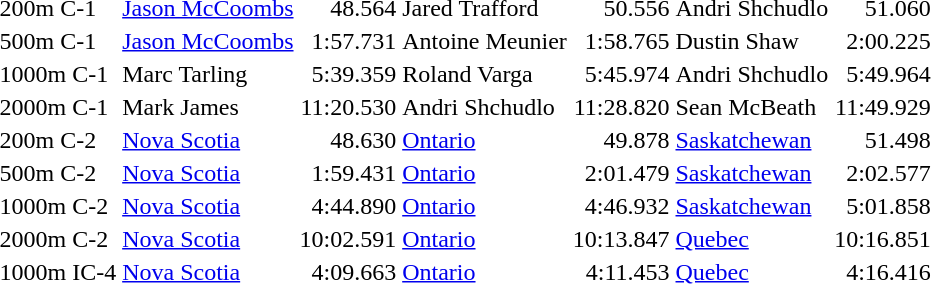<table>
<tr>
<td>200m C-1</td>
<td> <a href='#'>Jason McCoombs</a></td>
<td align="right">48.564</td>
<td> Jared Trafford</td>
<td align="right">50.556</td>
<td> Andri Shchudlo</td>
<td align="right">51.060</td>
</tr>
<tr>
<td>500m C-1</td>
<td> <a href='#'>Jason McCoombs</a></td>
<td align="right">1:57.731</td>
<td> Antoine Meunier</td>
<td align="right">1:58.765</td>
<td> Dustin Shaw</td>
<td align="right">2:00.225</td>
</tr>
<tr>
<td>1000m C-1</td>
<td> Marc Tarling</td>
<td align="right">5:39.359</td>
<td> Roland Varga</td>
<td align="right">5:45.974</td>
<td> Andri Shchudlo</td>
<td align="right">5:49.964</td>
</tr>
<tr>
<td>2000m C-1</td>
<td> Mark James</td>
<td align="right">11:20.530</td>
<td> Andri Shchudlo</td>
<td align="right">11:28.820</td>
<td> Sean McBeath</td>
<td align="right">11:49.929</td>
</tr>
<tr>
<td>200m C-2</td>
<td> <a href='#'>Nova Scotia</a></td>
<td align="right">48.630</td>
<td> <a href='#'>Ontario</a></td>
<td align="right">49.878</td>
<td> <a href='#'>Saskatchewan</a></td>
<td align="right">51.498</td>
</tr>
<tr>
<td>500m C-2</td>
<td> <a href='#'>Nova Scotia</a></td>
<td align="right">1:59.431</td>
<td> <a href='#'>Ontario</a></td>
<td align="right">2:01.479</td>
<td> <a href='#'>Saskatchewan</a></td>
<td align="right">2:02.577</td>
</tr>
<tr>
<td>1000m C-2</td>
<td> <a href='#'>Nova Scotia</a></td>
<td align="right">4:44.890</td>
<td> <a href='#'>Ontario</a></td>
<td align="right">4:46.932</td>
<td> <a href='#'>Saskatchewan</a></td>
<td align="right">5:01.858</td>
</tr>
<tr>
<td>2000m C-2</td>
<td> <a href='#'>Nova Scotia</a></td>
<td align="right">10:02.591</td>
<td> <a href='#'>Ontario</a></td>
<td align="right">10:13.847</td>
<td> <a href='#'>Quebec</a></td>
<td align="right">10:16.851</td>
</tr>
<tr>
<td>1000m IC-4</td>
<td> <a href='#'>Nova Scotia</a></td>
<td align="right">4:09.663</td>
<td> <a href='#'>Ontario</a></td>
<td align="right">4:11.453</td>
<td> <a href='#'>Quebec</a></td>
<td align="right">4:16.416</td>
</tr>
</table>
